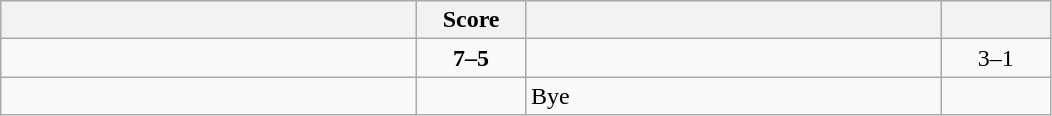<table class="wikitable" style="text-align: center; ">
<tr>
<th align="right" width="270"></th>
<th width="65">Score</th>
<th align="left" width="270"></th>
<th width="65"></th>
</tr>
<tr>
<td align="left"><strong></strong></td>
<td><strong>7–5</strong></td>
<td align="left"></td>
<td>3–1 <strong></strong></td>
</tr>
<tr>
<td align="left"><strong></strong></td>
<td></td>
<td align="left">Bye</td>
<td></td>
</tr>
</table>
